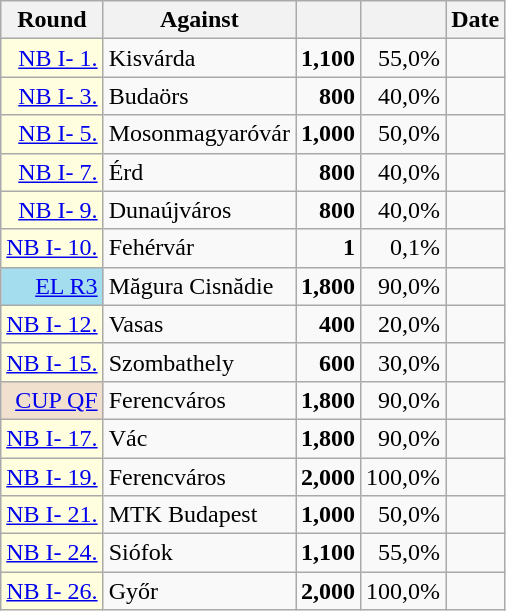<table class="wikitable sortable" style="text-align:right">
<tr>
<th>Round</th>
<th>Against</th>
<th></th>
<th></th>
<th>Date</th>
</tr>
<tr>
<td bgcolor=ffffe0><a href='#'>NB I- 1.</a></td>
<td align="left">Kisvárda</td>
<td><strong>1,100</strong></td>
<td> 55,0%</td>
<td></td>
</tr>
<tr>
<td bgcolor=ffffe0><a href='#'>NB I- 3.</a></td>
<td align="left">Budaörs</td>
<td><strong>800</strong></td>
<td> 40,0%</td>
<td></td>
</tr>
<tr>
<td bgcolor=ffffe0><a href='#'>NB I- 5.</a></td>
<td align="left">Mosonmagyaróvár</td>
<td><strong>1,000</strong></td>
<td> 50,0%</td>
<td></td>
</tr>
<tr>
<td bgcolor=ffffe0><a href='#'>NB I- 7.</a></td>
<td align="left">Érd</td>
<td><strong>800</strong></td>
<td> 40,0%</td>
<td></td>
</tr>
<tr>
<td bgcolor=ffffe0><a href='#'>NB I- 9.</a></td>
<td align="left">Dunaújváros</td>
<td><strong>800</strong></td>
<td> 40,0%</td>
<td></td>
</tr>
<tr>
<td bgcolor=ffffe0><a href='#'>NB I- 10.</a></td>
<td align="left">Fehérvár</td>
<td><strong>1</strong></td>
<td> 0,1%</td>
<td></td>
</tr>
<tr>
<td bgcolor=a4dded><a href='#'>EL R3</a></td>
<td align="left">Măgura Cisnădie </td>
<td><strong>1,800</strong></td>
<td> 90,0%</td>
<td></td>
</tr>
<tr>
<td bgcolor=ffffe0><a href='#'>NB I- 12.</a></td>
<td align="left">Vasas</td>
<td><strong>400</strong></td>
<td> 20,0%</td>
<td></td>
</tr>
<tr>
<td bgcolor=ffffe0><a href='#'>NB I- 15.</a></td>
<td align="left">Szombathely</td>
<td><strong>600</strong></td>
<td> 30,0%</td>
<td></td>
</tr>
<tr>
<td bgcolor=f2e0ce><a href='#'>CUP QF</a></td>
<td align="left">Ferencváros</td>
<td><strong>1,800</strong></td>
<td> 90,0%</td>
<td></td>
</tr>
<tr>
<td bgcolor=ffffe0><a href='#'>NB I- 17.</a></td>
<td align="left">Vác</td>
<td><strong>1,800</strong></td>
<td> 90,0%</td>
<td></td>
</tr>
<tr>
<td bgcolor=ffffe0><a href='#'>NB I- 19.</a></td>
<td align="left">Ferencváros</td>
<td><strong>2,000</strong></td>
<td> 100,0%</td>
<td></td>
</tr>
<tr>
<td bgcolor=ffffe0><a href='#'>NB I- 21.</a></td>
<td align="left">MTK Budapest</td>
<td><strong>1,000</strong></td>
<td> 50,0%</td>
<td></td>
</tr>
<tr>
<td bgcolor=ffffe0><a href='#'>NB I- 24.</a></td>
<td align="left">Siófok</td>
<td><strong>1,100</strong></td>
<td> 55,0%</td>
<td></td>
</tr>
<tr>
<td bgcolor=ffffe0><a href='#'>NB I- 26.</a></td>
<td align="left">Győr</td>
<td><strong>2,000</strong></td>
<td> 100,0%</td>
<td></td>
</tr>
</table>
